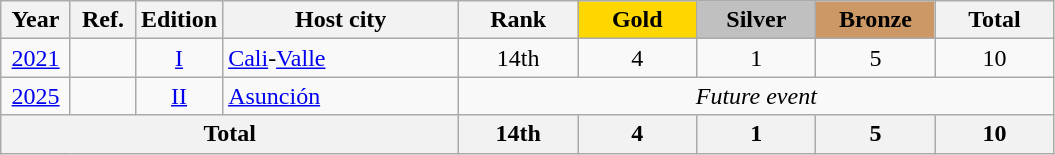<table class="wikitable sortable" style="text-align:center;">
<tr>
<th scope="col"> Year </th>
<th scope="col" class="unsortable"> Ref. </th>
<th scope="col">Edition</th>
<th scope="col" style="width:150px;">Host city</th>
<th scope="col" style="width:4.5em;"> Rank </th>
<th scope="col" style="width:4.5em; background:gold">Gold</th>
<th scope="col" style="width:4.5em; background:silver">Silver</th>
<th scope="col" style="width:4.5em; background:#cc9966">Bronze</th>
<th scope="col" style="width:4.5em;">Total</th>
</tr>
<tr>
<td><a href='#'>2021</a></td>
<td></td>
<td><a href='#'>I</a></td>
<td align=left> <a href='#'>Cali</a>-<a href='#'>Valle</a></td>
<td>14th</td>
<td>4</td>
<td>1</td>
<td>5</td>
<td>10</td>
</tr>
<tr>
<td><a href='#'>2025</a></td>
<td></td>
<td><a href='#'>II</a></td>
<td align=left> <a href='#'>Asunción</a></td>
<td colspan=5 style="text-align:center"><em>Future event</em></td>
</tr>
<tr class="sortbottom">
<th colspan=4>Total</th>
<th>14th</th>
<th>4</th>
<th>1</th>
<th>5</th>
<th>10</th>
</tr>
</table>
